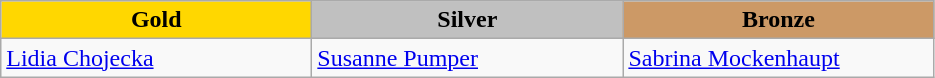<table class="wikitable" style="text-align:left">
<tr align="center">
<td width=200 bgcolor=gold><strong>Gold</strong></td>
<td width=200 bgcolor=silver><strong>Silver</strong></td>
<td width=200 bgcolor=CC9966><strong>Bronze</strong></td>
</tr>
<tr>
<td><a href='#'>Lidia Chojecka</a><br><em></em></td>
<td><a href='#'>Susanne Pumper</a><br><em></em></td>
<td><a href='#'>Sabrina Mockenhaupt</a><br><em></em></td>
</tr>
</table>
